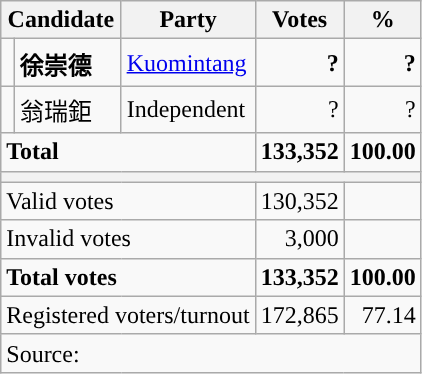<table class="wikitable">
<tr>
<th colspan="2">Candidate</th>
<th>Party</th>
<th>Votes</th>
<th>%</th>
</tr>
<tr>
<td style="background:"></td>
<td><strong>徐崇德</strong></td>
<td><a href='#'>Kuomintang</a></td>
<td align="right"><strong>?</strong></td>
<td align="right"><strong>?</strong></td>
</tr>
<tr>
<td style="background:"></td>
<td>翁瑞鉅</td>
<td>Independent</td>
<td align="right">?</td>
<td align="right">?</td>
</tr>
<tr>
<td colspan="3"><strong>Total</strong></td>
<td align="right"><strong>133,352</strong></td>
<td align="right"><strong>100.00</strong></td>
</tr>
<tr>
<th colspan="5"></th>
</tr>
<tr>
<td colspan="3">Valid votes</td>
<td align="right">130,352</td>
<td align="right"></td>
</tr>
<tr>
<td colspan="3">Invalid votes</td>
<td align="right">3,000</td>
<td align="right"></td>
</tr>
<tr>
<td colspan="3"><strong>Total votes</strong></td>
<td align="right"><strong>133,352</strong></td>
<td align="right"><strong>100.00</strong></td>
</tr>
<tr>
<td colspan="3">Registered voters/turnout</td>
<td align="right">172,865</td>
<td align="right">77.14</td>
</tr>
<tr>
<td colspan="5">Source:</td>
</tr>
</table>
